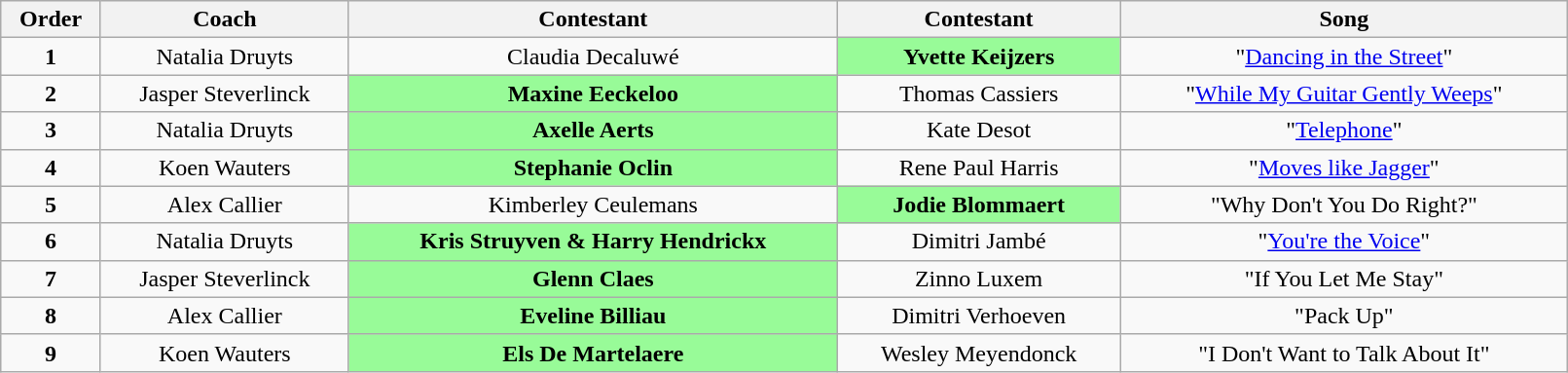<table class="wikitable sortable" style="text-align: center; width: 85%;">
<tr>
<th>Order</th>
<th>Coach</th>
<th>Contestant</th>
<th>Contestant</th>
<th>Song</th>
</tr>
<tr>
<td align="center"><strong>1</strong></td>
<td>Natalia Druyts</td>
<td>Claudia Decaluwé</td>
<th style="background:palegreen">Yvette Keijzers</th>
<td>"<a href='#'>Dancing in the Street</a>"</td>
</tr>
<tr>
<td align="center"><strong>2</strong></td>
<td>Jasper Steverlinck</td>
<th style="background:palegreen">Maxine Eeckeloo</th>
<td>Thomas Cassiers</td>
<td>"<a href='#'>While My Guitar Gently Weeps</a>"</td>
</tr>
<tr>
<td align="center"><strong>3</strong></td>
<td>Natalia Druyts</td>
<th style="background:palegreen">Axelle Aerts</th>
<td>Kate Desot</td>
<td>"<a href='#'>Telephone</a>"</td>
</tr>
<tr>
<td align="center"><strong>4</strong></td>
<td>Koen Wauters</td>
<th style="background:palegreen">Stephanie Oclin</th>
<td>Rene Paul Harris</td>
<td>"<a href='#'>Moves like Jagger</a>"</td>
</tr>
<tr>
<td align="center"><strong>5</strong></td>
<td>Alex Callier</td>
<td>Kimberley Ceulemans</td>
<th style="background:palegreen">Jodie Blommaert</th>
<td>"Why Don't You Do Right?"</td>
</tr>
<tr>
<td align="center"><strong>6</strong></td>
<td>Natalia Druyts</td>
<th style="background:palegreen">Kris Struyven & Harry Hendrickx</th>
<td>Dimitri Jambé</td>
<td>"<a href='#'>You're the Voice</a>"</td>
</tr>
<tr>
<td align="center"><strong>7</strong></td>
<td>Jasper Steverlinck</td>
<th style="background:palegreen">Glenn Claes</th>
<td>Zinno Luxem</td>
<td>"If You Let Me Stay"</td>
</tr>
<tr>
<td align="center"><strong>8</strong></td>
<td>Alex Callier</td>
<th style="background:palegreen">Eveline Billiau</th>
<td>Dimitri Verhoeven</td>
<td>"Pack Up"</td>
</tr>
<tr>
<td align="center"><strong>9</strong></td>
<td>Koen Wauters</td>
<th style="background:palegreen">Els De Martelaere</th>
<td>Wesley Meyendonck</td>
<td>"I Don't Want to Talk About It"</td>
</tr>
</table>
